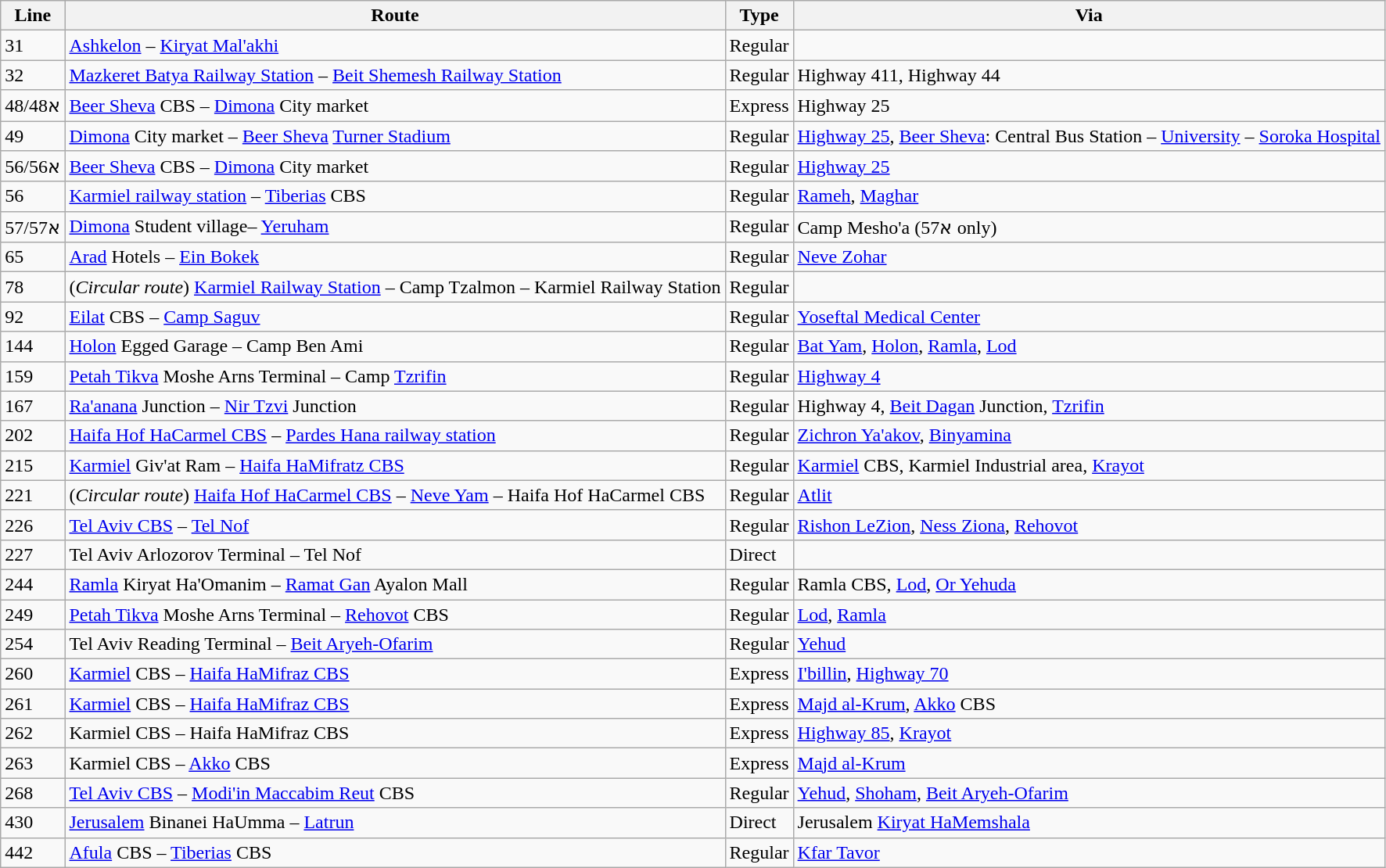<table class="wikitable">
<tr>
<th>Line</th>
<th>Route</th>
<th>Type</th>
<th>Via</th>
</tr>
<tr>
<td>31</td>
<td><a href='#'>Ashkelon</a> – <a href='#'>Kiryat Mal'akhi</a></td>
<td>Regular</td>
<td></td>
</tr>
<tr>
<td>32</td>
<td><a href='#'>Mazkeret Batya Railway Station</a> – <a href='#'>Beit Shemesh Railway Station</a></td>
<td>Regular</td>
<td>Highway 411, Highway 44</td>
</tr>
<tr>
<td>48/48א</td>
<td><a href='#'>Beer Sheva</a> CBS – <a href='#'>Dimona</a> City market</td>
<td>Express</td>
<td>Highway 25</td>
</tr>
<tr>
<td>49</td>
<td><a href='#'>Dimona</a> City market – <a href='#'>Beer Sheva</a> <a href='#'>Turner Stadium</a></td>
<td>Regular</td>
<td><a href='#'>Highway 25</a>, <a href='#'>Beer Sheva</a>: Central Bus Station – <a href='#'>University</a> – <a href='#'>Soroka Hospital</a></td>
</tr>
<tr>
<td>56/56א</td>
<td><a href='#'>Beer Sheva</a> CBS – <a href='#'>Dimona</a> City market</td>
<td>Regular</td>
<td><a href='#'>Highway 25</a></td>
</tr>
<tr>
<td>56</td>
<td><a href='#'>Karmiel railway station</a> – <a href='#'>Tiberias</a> CBS</td>
<td>Regular</td>
<td><a href='#'>Rameh</a>, <a href='#'>Maghar</a></td>
</tr>
<tr>
<td>57/57א</td>
<td><a href='#'>Dimona</a> Student village– <a href='#'>Yeruham</a></td>
<td>Regular</td>
<td>Camp Mesho'a (57א only)</td>
</tr>
<tr>
<td>65</td>
<td><a href='#'>Arad</a> Hotels – <a href='#'>Ein Bokek</a></td>
<td>Regular</td>
<td><a href='#'>Neve Zohar</a></td>
</tr>
<tr>
<td>78</td>
<td>(<em>Circular route</em>) <a href='#'>Karmiel Railway Station</a> – Camp Tzalmon – Karmiel Railway Station</td>
<td>Regular</td>
<td></td>
</tr>
<tr>
<td>92</td>
<td><a href='#'>Eilat</a> CBS – <a href='#'>Camp Saguv</a></td>
<td>Regular</td>
<td><a href='#'>Yoseftal Medical Center</a></td>
</tr>
<tr>
<td>144</td>
<td><a href='#'>Holon</a> Egged Garage – Camp Ben Ami</td>
<td>Regular</td>
<td><a href='#'>Bat Yam</a>, <a href='#'>Holon</a>, <a href='#'>Ramla</a>, <a href='#'>Lod</a></td>
</tr>
<tr>
<td>159</td>
<td><a href='#'>Petah Tikva</a> Moshe Arns Terminal – Camp <a href='#'>Tzrifin</a></td>
<td>Regular</td>
<td><a href='#'>Highway 4</a></td>
</tr>
<tr>
<td>167</td>
<td><a href='#'>Ra'anana</a> Junction – <a href='#'>Nir Tzvi</a> Junction</td>
<td>Regular</td>
<td>Highway 4, <a href='#'>Beit Dagan</a> Junction, <a href='#'>Tzrifin</a></td>
</tr>
<tr>
<td>202</td>
<td><a href='#'>Haifa Hof HaCarmel CBS</a> – <a href='#'>Pardes Hana railway station</a></td>
<td>Regular</td>
<td><a href='#'>Zichron Ya'akov</a>, <a href='#'>Binyamina</a></td>
</tr>
<tr>
<td>215</td>
<td><a href='#'>Karmiel</a> Giv'at Ram – <a href='#'>Haifa HaMifratz CBS</a></td>
<td>Regular</td>
<td><a href='#'>Karmiel</a> CBS, Karmiel Industrial area, <a href='#'>Krayot</a></td>
</tr>
<tr>
<td>221</td>
<td>(<em>Circular route</em>) <a href='#'>Haifa Hof HaCarmel CBS</a> – <a href='#'>Neve Yam</a> – Haifa Hof HaCarmel CBS</td>
<td>Regular</td>
<td><a href='#'>Atlit</a></td>
</tr>
<tr>
<td>226</td>
<td><a href='#'>Tel Aviv CBS</a> – <a href='#'>Tel Nof</a></td>
<td>Regular</td>
<td><a href='#'>Rishon LeZion</a>, <a href='#'>Ness Ziona</a>, <a href='#'>Rehovot</a></td>
</tr>
<tr>
<td>227</td>
<td>Tel Aviv Arlozorov Terminal – Tel Nof</td>
<td>Direct</td>
<td></td>
</tr>
<tr>
<td>244</td>
<td><a href='#'>Ramla</a> Kiryat Ha'Omanim – <a href='#'>Ramat Gan</a> Ayalon Mall</td>
<td>Regular</td>
<td>Ramla CBS, <a href='#'>Lod</a>, <a href='#'>Or Yehuda</a></td>
</tr>
<tr>
<td>249</td>
<td><a href='#'>Petah Tikva</a> Moshe Arns Terminal – <a href='#'>Rehovot</a> CBS</td>
<td>Regular</td>
<td><a href='#'>Lod</a>, <a href='#'>Ramla</a></td>
</tr>
<tr>
<td>254</td>
<td>Tel Aviv Reading Terminal – <a href='#'>Beit Aryeh-Ofarim</a></td>
<td>Regular</td>
<td><a href='#'>Yehud</a></td>
</tr>
<tr>
<td>260</td>
<td><a href='#'>Karmiel</a> CBS – <a href='#'>Haifa HaMifraz CBS</a></td>
<td>Express</td>
<td><a href='#'>I'billin</a>, <a href='#'>Highway 70</a></td>
</tr>
<tr>
<td>261</td>
<td><a href='#'>Karmiel</a> CBS – <a href='#'>Haifa HaMifraz CBS</a></td>
<td>Express</td>
<td><a href='#'>Majd al-Krum</a>, <a href='#'>Akko</a> CBS</td>
</tr>
<tr>
<td>262</td>
<td>Karmiel CBS – Haifa HaMifraz CBS</td>
<td>Express</td>
<td><a href='#'>Highway 85</a>, <a href='#'>Krayot</a></td>
</tr>
<tr>
<td>263</td>
<td>Karmiel CBS – <a href='#'>Akko</a> CBS</td>
<td>Express</td>
<td><a href='#'>Majd al-Krum</a></td>
</tr>
<tr>
<td>268</td>
<td><a href='#'>Tel Aviv CBS</a> – <a href='#'>Modi'in Maccabim Reut</a> CBS</td>
<td>Regular</td>
<td><a href='#'>Yehud</a>, <a href='#'>Shoham</a>, <a href='#'>Beit Aryeh-Ofarim</a></td>
</tr>
<tr>
<td>430</td>
<td><a href='#'>Jerusalem</a> Binanei HaUmma – <a href='#'>Latrun</a></td>
<td>Direct</td>
<td>Jerusalem <a href='#'>Kiryat HaMemshala</a></td>
</tr>
<tr>
<td>442</td>
<td><a href='#'>Afula</a> CBS – <a href='#'>Tiberias</a> CBS</td>
<td>Regular</td>
<td><a href='#'>Kfar Tavor</a></td>
</tr>
</table>
